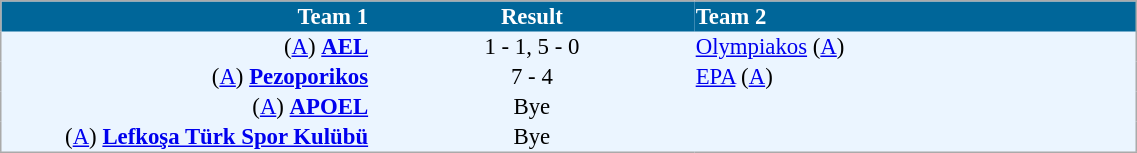<table cellspacing="0" style="background: #EBF5FF; border: 1px #aaa solid; border-collapse: collapse; font-size: 95%;" width=60%>
<tr bgcolor=#006699 style="color:white;">
<th width=25% align="right">Team 1</th>
<th width=22% align="center">Result</th>
<th width=30% align="left">Team 2</th>
</tr>
<tr>
<td align=right>(<a href='#'>A</a>) <strong><a href='#'>AEL</a></strong></td>
<td align=center>1 - 1, 5 - 0</td>
<td align=left><a href='#'>Olympiakos</a> (<a href='#'>A</a>)</td>
</tr>
<tr>
<td align=right>(<a href='#'>A</a>) <strong><a href='#'>Pezoporikos</a></strong></td>
<td align=center>7 - 4</td>
<td align=left><a href='#'>EPA</a> (<a href='#'>A</a>)</td>
</tr>
<tr>
<td align=right>(<a href='#'>A</a>) <strong><a href='#'>APOEL</a></strong></td>
<td align=center>Bye</td>
<td align=left></td>
</tr>
<tr>
<td align=right>(<a href='#'>A</a>) <strong><a href='#'>Lefkoşa Türk Spor Kulübü</a></strong></td>
<td align=center>Bye</td>
<td align=left></td>
</tr>
<tr>
</tr>
</table>
